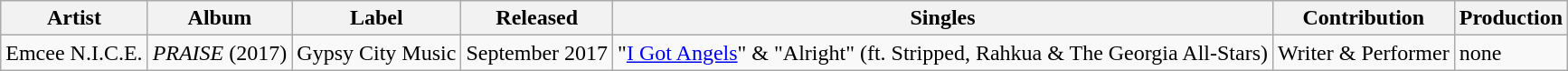<table class="wikitable">
<tr>
<th>Artist</th>
<th>Album</th>
<th>Label</th>
<th>Released</th>
<th>Singles</th>
<th>Contribution</th>
<th>Production</th>
</tr>
<tr>
<td>Emcee N.I.C.E.</td>
<td><em>PRAISE</em> (2017)</td>
<td>Gypsy City Music</td>
<td>September 2017</td>
<td>"<a href='#'>I Got Angels</a>" & "Alright" (ft. Stripped, Rahkua & The Georgia All-Stars)</td>
<td>Writer & Performer</td>
<td>none</td>
</tr>
</table>
